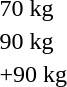<table>
<tr>
<td rowspan=2>70 kg</td>
<td rowspan=2></td>
<td rowspan=2></td>
<td></td>
</tr>
<tr>
<td></td>
</tr>
<tr>
<td rowspan=2>90 kg</td>
<td rowspan=2></td>
<td rowspan=2></td>
<td></td>
</tr>
<tr>
<td></td>
</tr>
<tr>
<td rowspan=2>+90 kg</td>
<td rowspan=2></td>
<td rowspan=2></td>
<td></td>
</tr>
<tr>
<td></td>
</tr>
</table>
